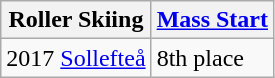<table class="wikitable">
<tr>
<th>Roller Skiing</th>
<th><a href='#'>Mass Start</a></th>
</tr>
<tr>
<td>2017 <a href='#'>Sollefteå</a></td>
<td>8th place</td>
</tr>
</table>
